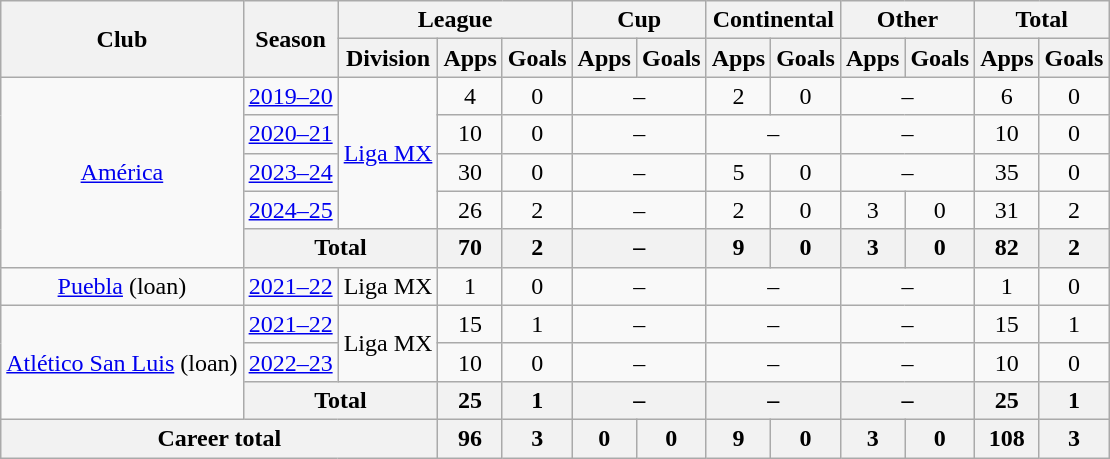<table class="wikitable" style="text-align: center">
<tr>
<th rowspan="2">Club</th>
<th rowspan="2">Season</th>
<th colspan="3">League</th>
<th colspan="2">Cup</th>
<th colspan="2">Continental</th>
<th colspan="2">Other</th>
<th colspan="2">Total</th>
</tr>
<tr>
<th>Division</th>
<th>Apps</th>
<th>Goals</th>
<th>Apps</th>
<th>Goals</th>
<th>Apps</th>
<th>Goals</th>
<th>Apps</th>
<th>Goals</th>
<th>Apps</th>
<th>Goals</th>
</tr>
<tr>
<td rowspan="5"><a href='#'>América</a></td>
<td><a href='#'>2019–20</a></td>
<td rowspan="4"><a href='#'>Liga MX</a></td>
<td>4</td>
<td>0</td>
<td colspan="2">–</td>
<td>2</td>
<td>0</td>
<td colspan="2">–</td>
<td>6</td>
<td>0</td>
</tr>
<tr>
<td><a href='#'>2020–21</a></td>
<td>10</td>
<td>0</td>
<td colspan="2">–</td>
<td colspan="2">–</td>
<td colspan="2">–</td>
<td>10</td>
<td>0</td>
</tr>
<tr>
<td><a href='#'>2023–24</a></td>
<td>30</td>
<td>0</td>
<td colspan="2">–</td>
<td>5</td>
<td>0</td>
<td colspan="2">–</td>
<td>35</td>
<td>0</td>
</tr>
<tr>
<td><a href='#'>2024–25</a></td>
<td>26</td>
<td>2</td>
<td colspan="2">–</td>
<td>2</td>
<td>0</td>
<td>3</td>
<td>0</td>
<td>31</td>
<td>2</td>
</tr>
<tr>
<th colspan="2">Total</th>
<th>70</th>
<th>2</th>
<th colspan="2">–</th>
<th>9</th>
<th>0</th>
<th>3</th>
<th>0</th>
<th>82</th>
<th>2</th>
</tr>
<tr>
<td><a href='#'>Puebla</a> (loan)</td>
<td><a href='#'>2021–22</a></td>
<td>Liga MX</td>
<td>1</td>
<td>0</td>
<td colspan="2">–</td>
<td colspan="2">–</td>
<td colspan="2">–</td>
<td>1</td>
<td>0</td>
</tr>
<tr>
<td rowspan="3"><a href='#'>Atlético San Luis</a> (loan)</td>
<td><a href='#'>2021–22</a></td>
<td rowspan="2">Liga MX</td>
<td>15</td>
<td>1</td>
<td colspan="2">–</td>
<td colspan="2">–</td>
<td colspan="2">–</td>
<td>15</td>
<td>1</td>
</tr>
<tr>
<td><a href='#'>2022–23</a></td>
<td>10</td>
<td>0</td>
<td colspan="2">–</td>
<td colspan="2">–</td>
<td colspan="2">–</td>
<td>10</td>
<td>0</td>
</tr>
<tr>
<th colspan="2">Total</th>
<th>25</th>
<th>1</th>
<th colspan="2">–</th>
<th colspan="2">–</th>
<th colspan="2">–</th>
<th>25</th>
<th>1</th>
</tr>
<tr>
<th colspan=3>Career total</th>
<th>96</th>
<th>3</th>
<th>0</th>
<th>0</th>
<th>9</th>
<th>0</th>
<th>3</th>
<th>0</th>
<th>108</th>
<th>3</th>
</tr>
</table>
